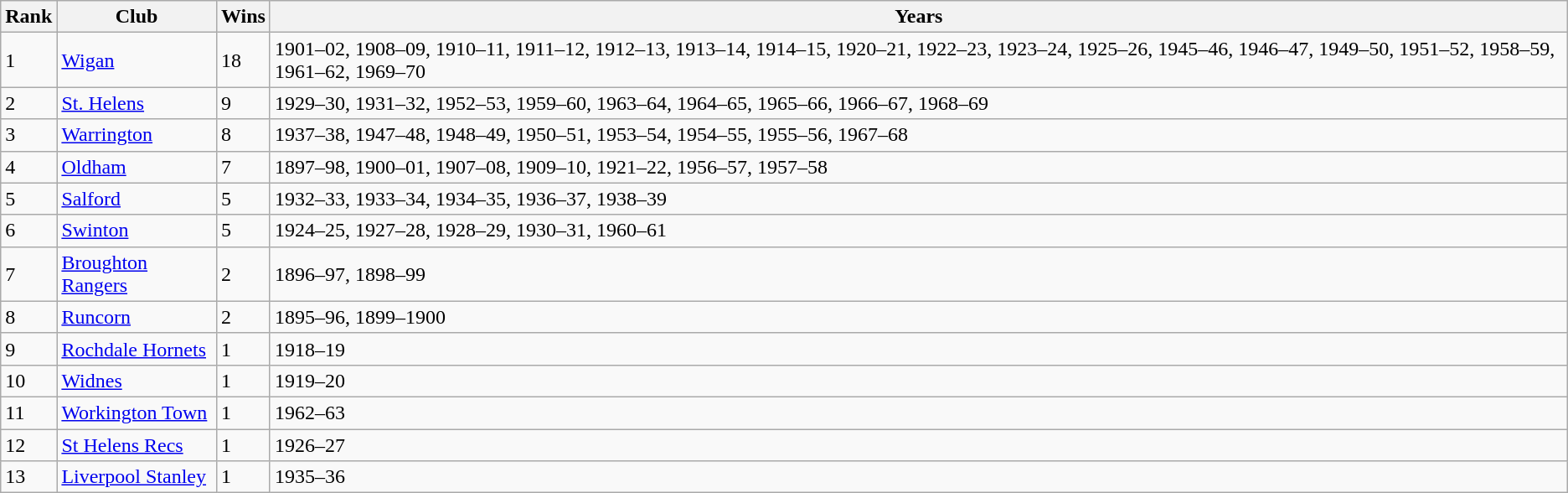<table class="wikitable">
<tr>
<th>Rank</th>
<th>Club</th>
<th>Wins</th>
<th>Years</th>
</tr>
<tr>
<td>1</td>
<td> <a href='#'>Wigan</a></td>
<td>18</td>
<td>1901–02, 1908–09, 1910–11, 1911–12, 1912–13, 1913–14, 1914–15, 1920–21, 1922–23, 1923–24, 1925–26, 1945–46, 1946–47, 1949–50, 1951–52, 1958–59, 1961–62, 1969–70</td>
</tr>
<tr>
<td>2</td>
<td> <a href='#'>St. Helens</a></td>
<td>9</td>
<td>1929–30, 1931–32, 1952–53, 1959–60, 1963–64, 1964–65, 1965–66, 1966–67, 1968–69</td>
</tr>
<tr>
<td>3</td>
<td> <a href='#'>Warrington</a></td>
<td>8</td>
<td>1937–38, 1947–48, 1948–49, 1950–51, 1953–54, 1954–55, 1955–56, 1967–68</td>
</tr>
<tr>
<td>4</td>
<td> <a href='#'>Oldham</a></td>
<td>7</td>
<td>1897–98, 1900–01, 1907–08, 1909–10, 1921–22, 1956–57, 1957–58</td>
</tr>
<tr>
<td>5</td>
<td> <a href='#'>Salford</a></td>
<td>5</td>
<td>1932–33, 1933–34, 1934–35, 1936–37, 1938–39</td>
</tr>
<tr>
<td>6</td>
<td> <a href='#'>Swinton</a></td>
<td>5</td>
<td>1924–25, 1927–28, 1928–29, 1930–31, 1960–61</td>
</tr>
<tr>
<td>7</td>
<td> <a href='#'>Broughton Rangers</a></td>
<td>2</td>
<td>1896–97, 1898–99</td>
</tr>
<tr>
<td>8</td>
<td><a href='#'>Runcorn</a></td>
<td>2</td>
<td>1895–96, 1899–1900</td>
</tr>
<tr>
<td>9</td>
<td> <a href='#'>Rochdale Hornets</a></td>
<td>1</td>
<td>1918–19</td>
</tr>
<tr>
<td>10</td>
<td> <a href='#'>Widnes</a></td>
<td>1</td>
<td>1919–20</td>
</tr>
<tr>
<td>11</td>
<td> <a href='#'>Workington Town</a></td>
<td>1</td>
<td>1962–63</td>
</tr>
<tr>
<td>12</td>
<td> <a href='#'>St Helens Recs</a></td>
<td>1</td>
<td>1926–27</td>
</tr>
<tr>
<td>13</td>
<td><a href='#'>Liverpool Stanley</a></td>
<td>1</td>
<td>1935–36</td>
</tr>
</table>
